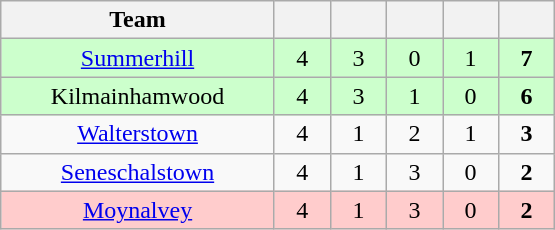<table class="wikitable" style="text-align:center">
<tr>
<th width="175">Team</th>
<th width="30"></th>
<th width="30"></th>
<th width="30"></th>
<th width="30"></th>
<th width="30"></th>
</tr>
<tr style="background:#cfc;">
<td><a href='#'>Summerhill</a></td>
<td>4</td>
<td>3</td>
<td>0</td>
<td>1</td>
<td><strong>7</strong></td>
</tr>
<tr style="background:#cfc;">
<td>Kilmainhamwood</td>
<td>4</td>
<td>3</td>
<td>1</td>
<td>0</td>
<td><strong>6</strong></td>
</tr>
<tr>
<td><a href='#'>Walterstown</a></td>
<td>4</td>
<td>1</td>
<td>2</td>
<td>1</td>
<td><strong>3</strong></td>
</tr>
<tr>
<td><a href='#'>Seneschalstown</a></td>
<td>4</td>
<td>1</td>
<td>3</td>
<td>0</td>
<td><strong>2</strong></td>
</tr>
<tr style="background:#fcc;">
<td><a href='#'>Moynalvey</a></td>
<td>4</td>
<td>1</td>
<td>3</td>
<td>0</td>
<td><strong>2</strong></td>
</tr>
</table>
